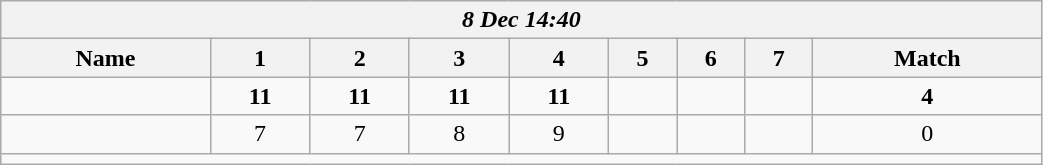<table class=wikitable style="text-align:center; width: 55%">
<tr>
<th colspan=17><em> 8 Dec 14:40</em></th>
</tr>
<tr>
<th>Name</th>
<th>1</th>
<th>2</th>
<th>3</th>
<th>4</th>
<th>5</th>
<th>6</th>
<th>7</th>
<th>Match</th>
</tr>
<tr>
<td style="text-align:left;"><strong></strong></td>
<td><strong>11</strong></td>
<td><strong>11</strong></td>
<td><strong>11</strong></td>
<td><strong>11</strong></td>
<td></td>
<td></td>
<td></td>
<td><strong>4</strong></td>
</tr>
<tr>
<td style="text-align:left;"></td>
<td>7</td>
<td>7</td>
<td>8</td>
<td>9</td>
<td></td>
<td></td>
<td></td>
<td>0</td>
</tr>
<tr>
<td colspan=17></td>
</tr>
</table>
